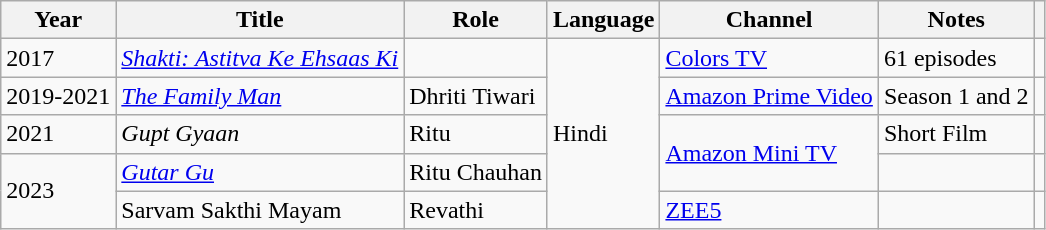<table class="wikitable wiki table">
<tr>
<th>Year</th>
<th>Title</th>
<th>Role</th>
<th>Language</th>
<th>Channel</th>
<th>Notes</th>
<th></th>
</tr>
<tr>
<td>2017</td>
<td><em><a href='#'>Shakti: Astitva Ke Ehsaas Ki</a></em></td>
<td></td>
<td rowspan="5">Hindi</td>
<td><a href='#'>Colors TV</a></td>
<td>61 episodes</td>
<td></td>
</tr>
<tr>
<td>2019-2021</td>
<td><em><a href='#'>The Family Man</a></em></td>
<td>Dhriti Tiwari</td>
<td><a href='#'>Amazon Prime Video</a></td>
<td>Season 1 and 2</td>
<td></td>
</tr>
<tr>
<td>2021</td>
<td><em>Gupt Gyaan</em></td>
<td>Ritu</td>
<td rowspan="2"><a href='#'>Amazon Mini TV</a></td>
<td>Short Film</td>
<td></td>
</tr>
<tr>
<td rowspan="2">2023</td>
<td><em><a href='#'>Gutar Gu</a></em></td>
<td>Ritu Chauhan</td>
<td></td>
<td></td>
</tr>
<tr>
<td>Sarvam Sakthi Mayam</td>
<td>Revathi</td>
<td><a href='#'>ZEE5</a></td>
<td></td>
<td></td>
</tr>
</table>
